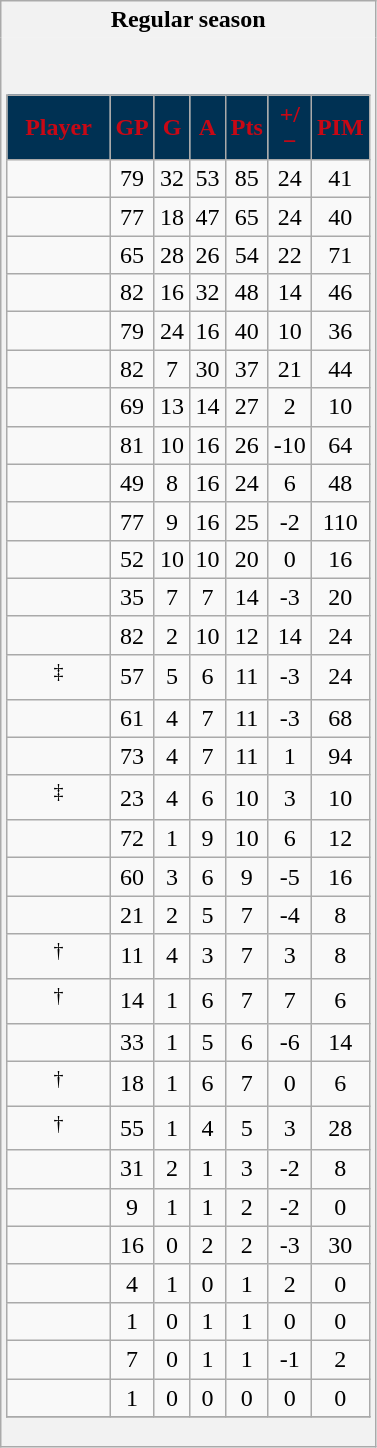<table class="wikitable" style="border: 1px solid #aaa;">
<tr>
<th style="border: 0;">Regular season</th>
</tr>
<tr>
<td style="background: #f2f2f2; border: 0; text-align: center;"><br><table class="wikitable sortable" width="100%">
<tr align=center>
<th style="background:#003153;color:#C80815;" width="40%">Player</th>
<th style="background:#003153;color:#C80815;" width="10%">GP</th>
<th style="background:#003153;color:#C80815;" width="10%">G</th>
<th style="background:#003153;color:#C80815;" width="10%">A</th>
<th style="background:#003153;color:#C80815;" width="10%">Pts</th>
<th style="background:#003153;color:#C80815;" width="10%">+/−</th>
<th style="background:#003153;color:#C80815;" width="10%">PIM</th>
</tr>
<tr align=center>
<td></td>
<td>79</td>
<td>32</td>
<td>53</td>
<td>85</td>
<td>24</td>
<td>41</td>
</tr>
<tr align=center>
<td></td>
<td>77</td>
<td>18</td>
<td>47</td>
<td>65</td>
<td>24</td>
<td>40</td>
</tr>
<tr align=center>
<td></td>
<td>65</td>
<td>28</td>
<td>26</td>
<td>54</td>
<td>22</td>
<td>71</td>
</tr>
<tr align=center>
<td></td>
<td>82</td>
<td>16</td>
<td>32</td>
<td>48</td>
<td>14</td>
<td>46</td>
</tr>
<tr align=center>
<td></td>
<td>79</td>
<td>24</td>
<td>16</td>
<td>40</td>
<td>10</td>
<td>36</td>
</tr>
<tr align=center>
<td></td>
<td>82</td>
<td>7</td>
<td>30</td>
<td>37</td>
<td>21</td>
<td>44</td>
</tr>
<tr align=center>
<td></td>
<td>69</td>
<td>13</td>
<td>14</td>
<td>27</td>
<td>2</td>
<td>10</td>
</tr>
<tr align=center>
<td></td>
<td>81</td>
<td>10</td>
<td>16</td>
<td>26</td>
<td>-10</td>
<td>64</td>
</tr>
<tr align=center>
<td></td>
<td>49</td>
<td>8</td>
<td>16</td>
<td>24</td>
<td>6</td>
<td>48</td>
</tr>
<tr align=center>
<td></td>
<td>77</td>
<td>9</td>
<td>16</td>
<td>25</td>
<td>-2</td>
<td>110</td>
</tr>
<tr align=center>
<td></td>
<td>52</td>
<td>10</td>
<td>10</td>
<td>20</td>
<td>0</td>
<td>16</td>
</tr>
<tr align=center>
<td></td>
<td>35</td>
<td>7</td>
<td>7</td>
<td>14</td>
<td>-3</td>
<td>20</td>
</tr>
<tr align=center>
<td></td>
<td>82</td>
<td>2</td>
<td>10</td>
<td>12</td>
<td>14</td>
<td>24</td>
</tr>
<tr align=center>
<td><sup>‡</sup></td>
<td>57</td>
<td>5</td>
<td>6</td>
<td>11</td>
<td>-3</td>
<td>24</td>
</tr>
<tr align=center>
<td></td>
<td>61</td>
<td>4</td>
<td>7</td>
<td>11</td>
<td>-3</td>
<td>68</td>
</tr>
<tr align=center>
<td></td>
<td>73</td>
<td>4</td>
<td>7</td>
<td>11</td>
<td>1</td>
<td>94</td>
</tr>
<tr align=center>
<td><sup>‡</sup></td>
<td>23</td>
<td>4</td>
<td>6</td>
<td>10</td>
<td>3</td>
<td>10</td>
</tr>
<tr align=center>
<td></td>
<td>72</td>
<td>1</td>
<td>9</td>
<td>10</td>
<td>6</td>
<td>12</td>
</tr>
<tr align=center>
<td></td>
<td>60</td>
<td>3</td>
<td>6</td>
<td>9</td>
<td>-5</td>
<td>16</td>
</tr>
<tr align=center>
<td></td>
<td>21</td>
<td>2</td>
<td>5</td>
<td>7</td>
<td>-4</td>
<td>8</td>
</tr>
<tr align=center>
<td><sup>†</sup></td>
<td>11</td>
<td>4</td>
<td>3</td>
<td>7</td>
<td>3</td>
<td>8</td>
</tr>
<tr align=center>
<td><sup>†</sup></td>
<td>14</td>
<td>1</td>
<td>6</td>
<td>7</td>
<td>7</td>
<td>6</td>
</tr>
<tr align=center>
<td></td>
<td>33</td>
<td>1</td>
<td>5</td>
<td>6</td>
<td>-6</td>
<td>14</td>
</tr>
<tr align=center>
<td><sup>†</sup></td>
<td>18</td>
<td>1</td>
<td>6</td>
<td>7</td>
<td>0</td>
<td>6</td>
</tr>
<tr align=center>
<td><sup>†</sup></td>
<td>55</td>
<td>1</td>
<td>4</td>
<td>5</td>
<td>3</td>
<td>28</td>
</tr>
<tr align=center>
<td></td>
<td>31</td>
<td>2</td>
<td>1</td>
<td>3</td>
<td>-2</td>
<td>8</td>
</tr>
<tr align=center>
<td></td>
<td>9</td>
<td>1</td>
<td>1</td>
<td>2</td>
<td>-2</td>
<td>0</td>
</tr>
<tr align=center>
<td></td>
<td>16</td>
<td>0</td>
<td>2</td>
<td>2</td>
<td>-3</td>
<td>30</td>
</tr>
<tr align=center>
<td></td>
<td>4</td>
<td>1</td>
<td>0</td>
<td>1</td>
<td>2</td>
<td>0</td>
</tr>
<tr align=center>
<td></td>
<td>1</td>
<td>0</td>
<td>1</td>
<td>1</td>
<td>0</td>
<td>0</td>
</tr>
<tr align=center>
<td></td>
<td>7</td>
<td>0</td>
<td>1</td>
<td>1</td>
<td>-1</td>
<td>2</td>
</tr>
<tr align=center>
<td></td>
<td>1</td>
<td>0</td>
<td>0</td>
<td>0</td>
<td>0</td>
<td>0</td>
</tr>
<tr>
</tr>
</table>
</td>
</tr>
</table>
